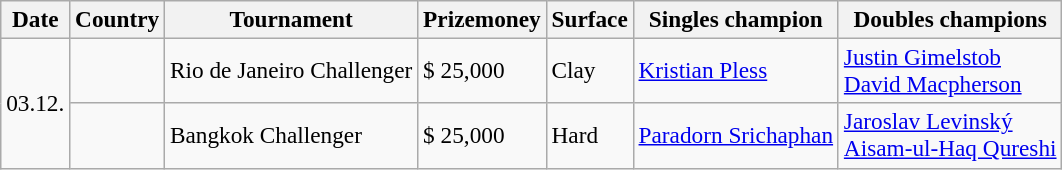<table class="sortable wikitable" style=font-size:97%>
<tr>
<th>Date</th>
<th>Country</th>
<th>Tournament</th>
<th>Prizemoney</th>
<th>Surface</th>
<th>Singles champion</th>
<th>Doubles champions</th>
</tr>
<tr>
<td rowspan="2">03.12.</td>
<td></td>
<td>Rio de Janeiro Challenger</td>
<td>$ 25,000</td>
<td>Clay</td>
<td> <a href='#'>Kristian Pless</a></td>
<td> <a href='#'>Justin Gimelstob</a><br> <a href='#'>David Macpherson</a></td>
</tr>
<tr>
<td></td>
<td>Bangkok Challenger</td>
<td>$ 25,000</td>
<td>Hard</td>
<td> <a href='#'>Paradorn Srichaphan</a></td>
<td> <a href='#'>Jaroslav Levinský</a><br> <a href='#'>Aisam-ul-Haq Qureshi</a></td>
</tr>
</table>
